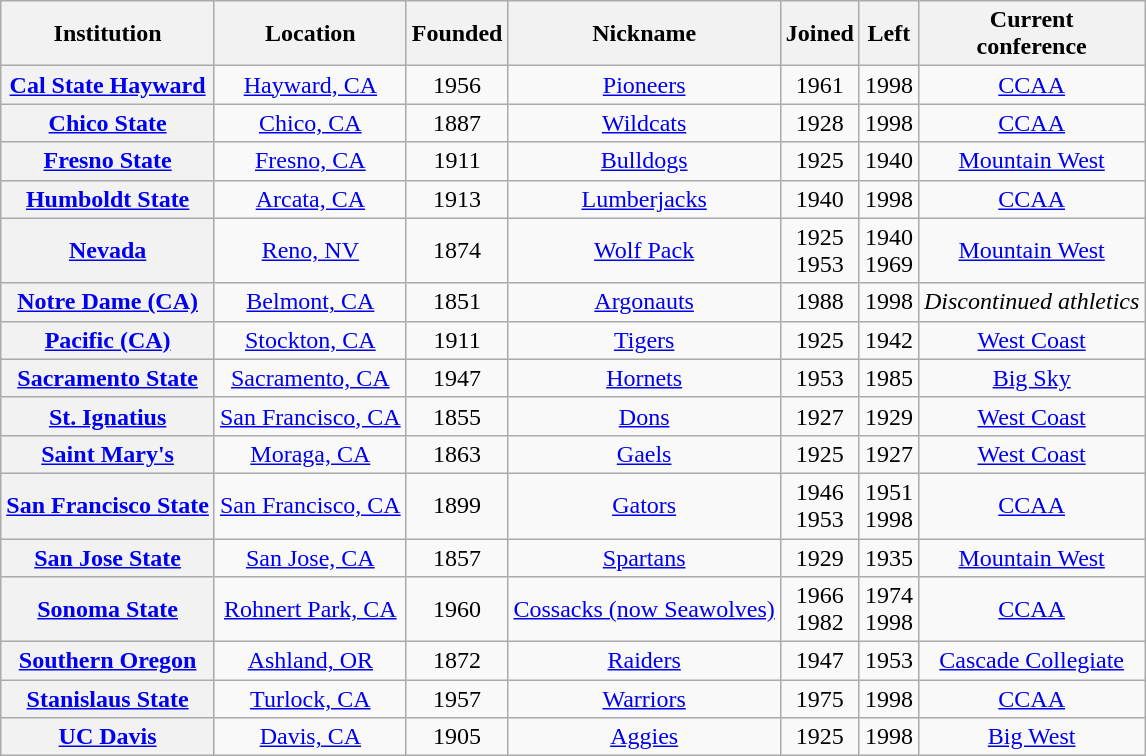<table class="wikitable sortable" style="text-align:center">
<tr>
<th>Institution</th>
<th>Location</th>
<th>Founded</th>
<th>Nickname</th>
<th>Joined</th>
<th>Left</th>
<th>Current<br>conference</th>
</tr>
<tr>
<th><a href='#'>Cal State Hayward</a></th>
<td><a href='#'>Hayward, CA</a></td>
<td>1956</td>
<td><a href='#'>Pioneers</a></td>
<td>1961</td>
<td>1998</td>
<td><a href='#'>CCAA</a></td>
</tr>
<tr>
<th><a href='#'>Chico State</a></th>
<td><a href='#'>Chico, CA</a></td>
<td>1887</td>
<td><a href='#'>Wildcats</a></td>
<td>1928</td>
<td>1998</td>
<td><a href='#'>CCAA</a></td>
</tr>
<tr>
<th><a href='#'>Fresno State</a></th>
<td><a href='#'>Fresno, CA</a></td>
<td>1911</td>
<td><a href='#'>Bulldogs</a></td>
<td>1925</td>
<td>1940</td>
<td><a href='#'>Mountain West</a><br></td>
</tr>
<tr>
<th><a href='#'>Humboldt State</a></th>
<td><a href='#'>Arcata, CA</a></td>
<td>1913</td>
<td><a href='#'>Lumberjacks</a></td>
<td>1940</td>
<td>1998</td>
<td><a href='#'>CCAA</a></td>
</tr>
<tr>
<th><a href='#'>Nevada</a></th>
<td><a href='#'>Reno, NV</a></td>
<td>1874</td>
<td><a href='#'>Wolf Pack</a></td>
<td>1925<br>1953</td>
<td>1940<br>1969</td>
<td><a href='#'>Mountain West</a></td>
</tr>
<tr>
<th><a href='#'>Notre Dame (CA)</a></th>
<td><a href='#'>Belmont, CA</a></td>
<td>1851</td>
<td><a href='#'>Argonauts</a></td>
<td>1988</td>
<td>1998</td>
<td><em>Discontinued athletics</em></td>
</tr>
<tr>
<th><a href='#'>Pacific (CA)</a></th>
<td><a href='#'>Stockton, CA</a></td>
<td>1911</td>
<td><a href='#'>Tigers</a></td>
<td>1925</td>
<td>1942</td>
<td><a href='#'>West Coast</a></td>
</tr>
<tr>
<th><a href='#'>Sacramento State</a></th>
<td><a href='#'>Sacramento, CA</a></td>
<td>1947</td>
<td><a href='#'>Hornets</a></td>
<td>1953</td>
<td>1985</td>
<td><a href='#'>Big Sky</a></td>
</tr>
<tr>
<th><a href='#'>St. Ignatius</a></th>
<td><a href='#'>San Francisco, CA</a></td>
<td>1855</td>
<td><a href='#'>Dons</a></td>
<td>1927</td>
<td>1929</td>
<td><a href='#'>West Coast</a></td>
</tr>
<tr>
<th><a href='#'>Saint Mary's</a></th>
<td><a href='#'>Moraga, CA</a></td>
<td>1863</td>
<td><a href='#'>Gaels</a></td>
<td>1925</td>
<td>1927</td>
<td><a href='#'>West Coast</a></td>
</tr>
<tr>
<th><a href='#'>San Francisco State</a></th>
<td><a href='#'>San Francisco, CA</a></td>
<td>1899</td>
<td><a href='#'>Gators</a></td>
<td>1946<br>1953</td>
<td>1951<br>1998</td>
<td><a href='#'>CCAA</a></td>
</tr>
<tr>
<th><a href='#'>San Jose State</a></th>
<td><a href='#'>San Jose, CA</a></td>
<td>1857</td>
<td><a href='#'>Spartans</a></td>
<td>1929</td>
<td>1935</td>
<td><a href='#'>Mountain West</a></td>
</tr>
<tr>
<th><a href='#'>Sonoma State</a></th>
<td><a href='#'>Rohnert Park, CA</a></td>
<td>1960</td>
<td><a href='#'>Cossacks (now Seawolves)</a></td>
<td>1966<br>1982</td>
<td>1974<br>1998</td>
<td><a href='#'>CCAA</a></td>
</tr>
<tr>
<th><a href='#'>Southern Oregon</a></th>
<td><a href='#'>Ashland, OR</a></td>
<td>1872</td>
<td><a href='#'>Raiders</a></td>
<td>1947</td>
<td>1953</td>
<td><a href='#'>Cascade Collegiate</a></td>
</tr>
<tr>
<th><a href='#'>Stanislaus State</a></th>
<td><a href='#'>Turlock, CA</a></td>
<td>1957</td>
<td><a href='#'>Warriors</a></td>
<td>1975</td>
<td>1998</td>
<td><a href='#'>CCAA</a></td>
</tr>
<tr>
<th><a href='#'>UC Davis</a></th>
<td><a href='#'>Davis, CA</a></td>
<td>1905</td>
<td><a href='#'>Aggies</a></td>
<td>1925</td>
<td>1998</td>
<td><a href='#'>Big West</a><br></td>
</tr>
</table>
